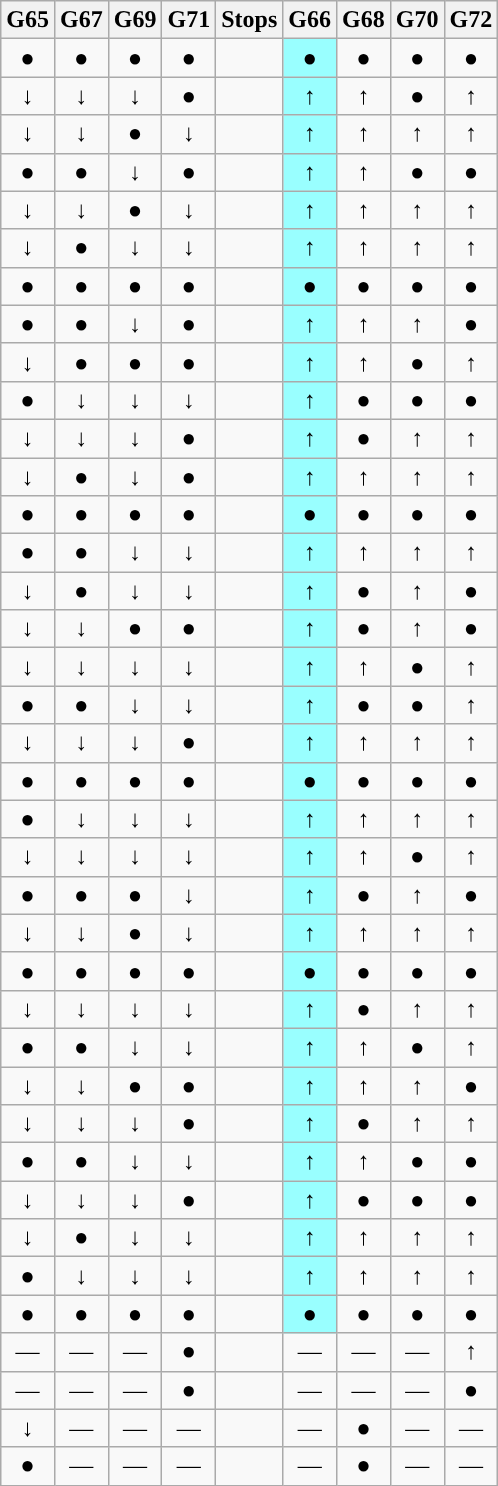<table class="wikitable" style="text-align: center">
<tr>
<th>G65</th>
<th>G67</th>
<th>G69</th>
<th>G71</th>
<th>Stops</th>
<th>G66</th>
<th>G68</th>
<th>G70</th>
<th>G72</th>
</tr>
<tr>
<td>●</td>
<td>●</td>
<td>●</td>
<td>●</td>
<td><strong></strong></td>
<td style="background:#99FFFF">●</td>
<td>●</td>
<td>●</td>
<td>●</td>
</tr>
<tr>
<td>↓</td>
<td>↓</td>
<td>↓</td>
<td>●</td>
<td></td>
<td style="background:#99FFFF">↑</td>
<td>↑</td>
<td>●</td>
<td>↑</td>
</tr>
<tr>
<td>↓</td>
<td>↓</td>
<td>●</td>
<td>↓</td>
<td></td>
<td style="background:#99FFFF">↑</td>
<td>↑</td>
<td>↑</td>
<td>↑</td>
</tr>
<tr>
<td>●</td>
<td>●</td>
<td>↓</td>
<td>●</td>
<td></td>
<td style="background:#99FFFF">↑</td>
<td>↑</td>
<td>●</td>
<td>●</td>
</tr>
<tr>
<td>↓</td>
<td>↓</td>
<td>●</td>
<td>↓</td>
<td></td>
<td style="background:#99FFFF">↑</td>
<td>↑</td>
<td>↑</td>
<td>↑</td>
</tr>
<tr>
<td>↓</td>
<td>●</td>
<td>↓</td>
<td>↓</td>
<td></td>
<td style="background:#99FFFF">↑</td>
<td>↑</td>
<td>↑</td>
<td>↑</td>
</tr>
<tr>
<td>●</td>
<td>●</td>
<td>●</td>
<td>●</td>
<td><strong></strong></td>
<td style="background:#99FFFF">●</td>
<td>●</td>
<td>●</td>
<td>●</td>
</tr>
<tr>
<td>●</td>
<td>●</td>
<td>↓</td>
<td>●</td>
<td></td>
<td style="background:#99FFFF">↑</td>
<td>↑</td>
<td>↑</td>
<td>●</td>
</tr>
<tr>
<td>↓</td>
<td>●</td>
<td>●</td>
<td>●</td>
<td></td>
<td style="background:#99FFFF">↑</td>
<td>↑</td>
<td>●</td>
<td>↑</td>
</tr>
<tr>
<td>●</td>
<td>↓</td>
<td>↓</td>
<td>↓</td>
<td></td>
<td style="background:#99FFFF">↑</td>
<td>●</td>
<td>●</td>
<td>●</td>
</tr>
<tr>
<td>↓</td>
<td>↓</td>
<td>↓</td>
<td>●</td>
<td></td>
<td style="background:#99FFFF">↑</td>
<td>●</td>
<td>↑</td>
<td>↑</td>
</tr>
<tr>
<td>↓</td>
<td>●</td>
<td>↓</td>
<td>●</td>
<td></td>
<td style="background:#99FFFF">↑</td>
<td>↑</td>
<td>↑</td>
<td>↑</td>
</tr>
<tr>
<td>●</td>
<td>●</td>
<td>●</td>
<td>●</td>
<td><strong></strong></td>
<td style="background:#99FFFF">●</td>
<td>●</td>
<td>●</td>
<td>●</td>
</tr>
<tr>
<td>●</td>
<td>●</td>
<td>↓</td>
<td>↓</td>
<td></td>
<td style="background:#99FFFF">↑</td>
<td>↑</td>
<td>↑</td>
<td>↑</td>
</tr>
<tr>
<td>↓</td>
<td>●</td>
<td>↓</td>
<td>↓</td>
<td></td>
<td style="background:#99FFFF">↑</td>
<td>●</td>
<td>↑</td>
<td>●</td>
</tr>
<tr>
<td>↓</td>
<td>↓</td>
<td>●</td>
<td>●</td>
<td></td>
<td style="background:#99FFFF">↑</td>
<td>●</td>
<td>↑</td>
<td>●</td>
</tr>
<tr>
<td>↓</td>
<td>↓</td>
<td>↓</td>
<td>↓</td>
<td></td>
<td style="background:#99FFFF">↑</td>
<td>↑</td>
<td>●</td>
<td>↑</td>
</tr>
<tr>
<td>●</td>
<td>●</td>
<td>↓</td>
<td>↓</td>
<td></td>
<td style="background:#99FFFF">↑</td>
<td>●</td>
<td>●</td>
<td>↑</td>
</tr>
<tr>
<td>↓</td>
<td>↓</td>
<td>↓</td>
<td>●</td>
<td></td>
<td style="background:#99FFFF">↑</td>
<td>↑</td>
<td>↑</td>
<td>↑</td>
</tr>
<tr>
<td>●</td>
<td>●</td>
<td>●</td>
<td>●</td>
<td><strong></strong></td>
<td style="background:#99FFFF">●</td>
<td>●</td>
<td>●</td>
<td>●</td>
</tr>
<tr>
<td>●</td>
<td>↓</td>
<td>↓</td>
<td>↓</td>
<td></td>
<td style="background:#99FFFF">↑</td>
<td>↑</td>
<td>↑</td>
<td>↑</td>
</tr>
<tr>
<td>↓</td>
<td>↓</td>
<td>↓</td>
<td>↓</td>
<td></td>
<td style="background:#99FFFF">↑</td>
<td>↑</td>
<td>●</td>
<td>↑</td>
</tr>
<tr>
<td>●</td>
<td>●</td>
<td>●</td>
<td>↓</td>
<td></td>
<td style="background:#99FFFF">↑</td>
<td>●</td>
<td>↑</td>
<td>●</td>
</tr>
<tr>
<td>↓</td>
<td>↓</td>
<td>●</td>
<td>↓</td>
<td></td>
<td style="background:#99FFFF">↑</td>
<td>↑</td>
<td>↑</td>
<td>↑</td>
</tr>
<tr>
<td>●</td>
<td>●</td>
<td>●</td>
<td>●</td>
<td><strong></strong></td>
<td style="background:#99FFFF">●</td>
<td>●</td>
<td>●</td>
<td>●</td>
</tr>
<tr>
<td>↓</td>
<td>↓</td>
<td>↓</td>
<td>↓</td>
<td></td>
<td style="background:#99FFFF">↑</td>
<td>●</td>
<td>↑</td>
<td>↑</td>
</tr>
<tr>
<td>●</td>
<td>●</td>
<td>↓</td>
<td>↓</td>
<td></td>
<td style="background:#99FFFF">↑</td>
<td>↑</td>
<td>●</td>
<td>↑</td>
</tr>
<tr>
<td>↓</td>
<td>↓</td>
<td>●</td>
<td>●</td>
<td></td>
<td style="background:#99FFFF">↑</td>
<td>↑</td>
<td>↑</td>
<td>●</td>
</tr>
<tr>
<td>↓</td>
<td>↓</td>
<td>↓</td>
<td>●</td>
<td></td>
<td style="background:#99FFFF">↑</td>
<td>●</td>
<td>↑</td>
<td>↑</td>
</tr>
<tr>
<td>●</td>
<td>●</td>
<td>↓</td>
<td>↓</td>
<td></td>
<td style="background:#99FFFF">↑</td>
<td>↑</td>
<td>●</td>
<td>●</td>
</tr>
<tr>
<td>↓</td>
<td>↓</td>
<td>↓</td>
<td>●</td>
<td></td>
<td style="background:#99FFFF">↑</td>
<td>●</td>
<td>●</td>
<td>●</td>
</tr>
<tr>
<td>↓</td>
<td>●</td>
<td>↓</td>
<td>↓</td>
<td></td>
<td style="background:#99FFFF">↑</td>
<td>↑</td>
<td>↑</td>
<td>↑</td>
</tr>
<tr>
<td>●</td>
<td>↓</td>
<td>↓</td>
<td>↓</td>
<td></td>
<td style="background:#99FFFF">↑</td>
<td>↑</td>
<td>↑</td>
<td>↑</td>
</tr>
<tr>
<td>●</td>
<td>●</td>
<td>●</td>
<td>●</td>
<td><strong></strong></td>
<td style="background:#99FFFF">●</td>
<td>●</td>
<td>●</td>
<td>●</td>
</tr>
<tr>
<td>—</td>
<td>—</td>
<td>—</td>
<td>●</td>
<td></td>
<td>—</td>
<td>—</td>
<td>—</td>
<td>↑</td>
</tr>
<tr>
<td>—</td>
<td>—</td>
<td>—</td>
<td>●</td>
<td><strong></strong></td>
<td>—</td>
<td>—</td>
<td>—</td>
<td>●</td>
</tr>
<tr>
<td>↓</td>
<td>—</td>
<td>—</td>
<td>—</td>
<td></td>
<td>—</td>
<td>●</td>
<td>—</td>
<td>—</td>
</tr>
<tr>
<td>●</td>
<td>—</td>
<td>—</td>
<td>—</td>
<td><strong></strong></td>
<td>—</td>
<td>●</td>
<td>—</td>
<td>—</td>
</tr>
</table>
